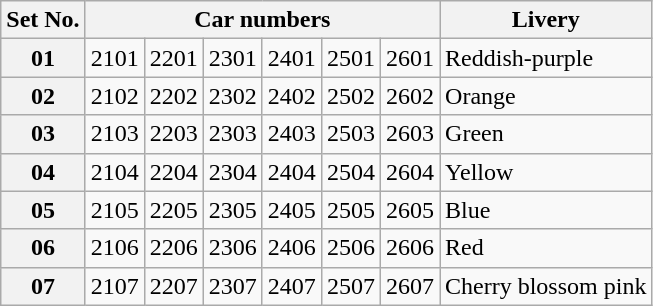<table class="wikitable">
<tr>
<th>Set No.</th>
<th colspan=6>Car numbers</th>
<th>Livery</th>
</tr>
<tr>
<th>01</th>
<td>2101</td>
<td>2201</td>
<td>2301</td>
<td>2401</td>
<td>2501</td>
<td>2601</td>
<td> Reddish-purple</td>
</tr>
<tr>
<th>02</th>
<td>2102</td>
<td>2202</td>
<td>2302</td>
<td>2402</td>
<td>2502</td>
<td>2602</td>
<td> Orange</td>
</tr>
<tr>
<th>03</th>
<td>2103</td>
<td>2203</td>
<td>2303</td>
<td>2403</td>
<td>2503</td>
<td>2603</td>
<td> Green</td>
</tr>
<tr>
<th>04</th>
<td>2104</td>
<td>2204</td>
<td>2304</td>
<td>2404</td>
<td>2504</td>
<td>2604</td>
<td> Yellow</td>
</tr>
<tr>
<th>05</th>
<td>2105</td>
<td>2205</td>
<td>2305</td>
<td>2405</td>
<td>2505</td>
<td>2605</td>
<td> Blue</td>
</tr>
<tr>
<th>06</th>
<td>2106</td>
<td>2206</td>
<td>2306</td>
<td>2406</td>
<td>2506</td>
<td>2606</td>
<td> Red</td>
</tr>
<tr>
<th>07</th>
<td>2107</td>
<td>2207</td>
<td>2307</td>
<td>2407</td>
<td>2507</td>
<td>2607</td>
<td> Cherry blossom pink</td>
</tr>
</table>
